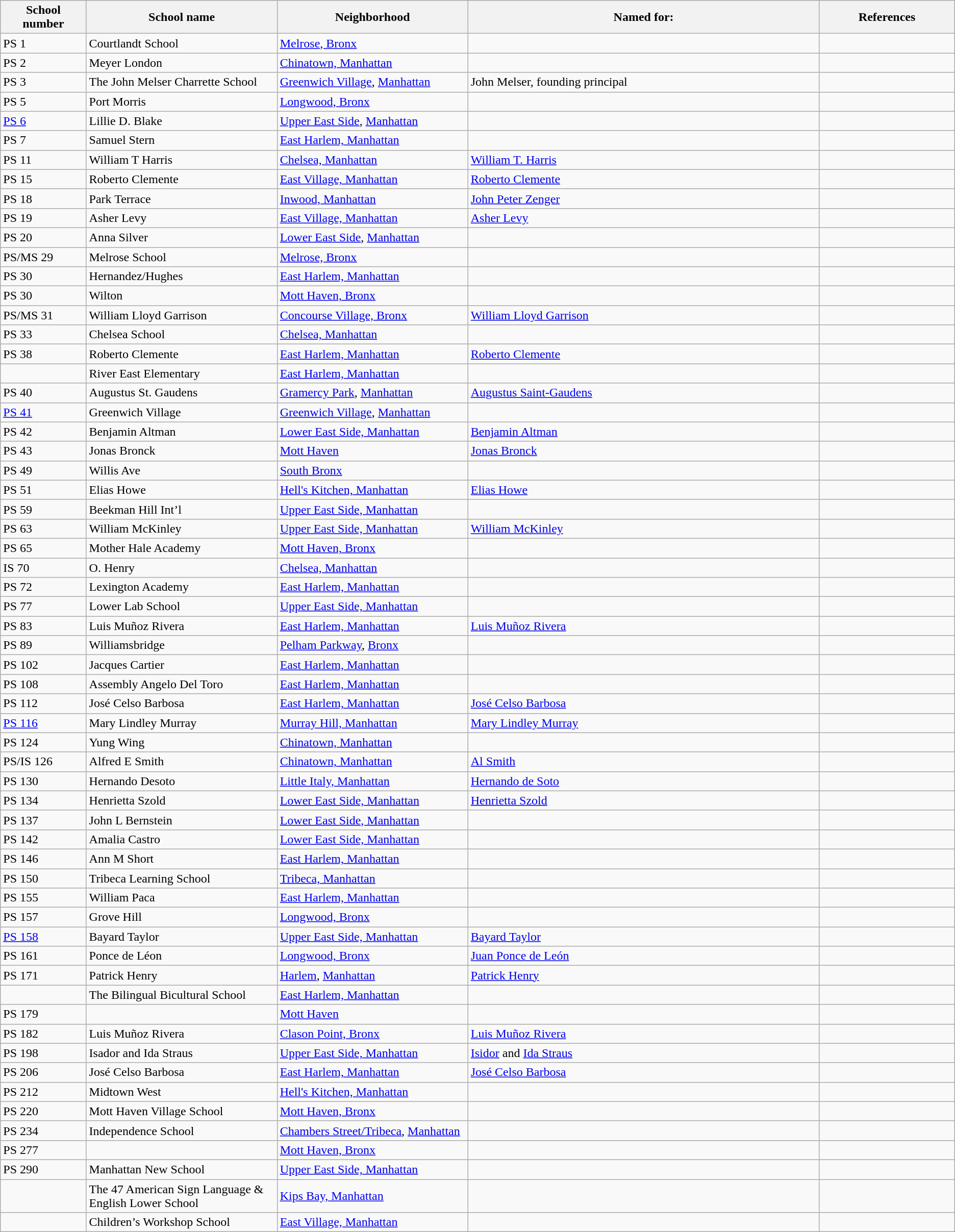<table class="wikitable">
<tr>
<th style="width:9%;">School<br>number</th>
<th style="width:20%;">School name</th>
<th style="width:20%;">Neighborhood</th>
<th>Named for:</th>
<th>References</th>
</tr>
<tr>
<td>PS 1</td>
<td>Courtlandt School</td>
<td><a href='#'>Melrose, Bronx</a></td>
<td></td>
<td></td>
</tr>
<tr>
<td>PS 2</td>
<td>Meyer London</td>
<td><a href='#'>Chinatown, Manhattan</a></td>
<td></td>
<td></td>
</tr>
<tr>
<td>PS 3</td>
<td>The John Melser Charrette School</td>
<td><a href='#'>Greenwich Village</a>, <a href='#'>Manhattan</a></td>
<td>John Melser, founding principal</td>
<td></td>
</tr>
<tr>
<td>PS 5</td>
<td>Port Morris</td>
<td><a href='#'>Longwood, Bronx</a></td>
<td></td>
<td></td>
</tr>
<tr>
<td><a href='#'>PS 6</a></td>
<td>Lillie D. Blake</td>
<td><a href='#'>Upper East Side</a>, <a href='#'>Manhattan</a></td>
<td></td>
<td></td>
</tr>
<tr>
<td>PS 7</td>
<td>Samuel Stern</td>
<td><a href='#'>East Harlem, Manhattan</a></td>
<td></td>
<td></td>
</tr>
<tr>
<td>PS 11</td>
<td>William T Harris</td>
<td><a href='#'>Chelsea, Manhattan</a></td>
<td><a href='#'>William T. Harris</a></td>
<td></td>
</tr>
<tr>
<td>PS 15</td>
<td>Roberto Clemente</td>
<td><a href='#'>East Village, Manhattan</a></td>
<td><a href='#'>Roberto Clemente</a></td>
<td></td>
</tr>
<tr>
<td>PS 18</td>
<td>Park Terrace</td>
<td><a href='#'>Inwood, Manhattan</a></td>
<td><a href='#'>John Peter Zenger</a></td>
<td></td>
</tr>
<tr>
<td>PS 19</td>
<td>Asher Levy</td>
<td><a href='#'>East Village, Manhattan</a></td>
<td><a href='#'>Asher Levy</a></td>
<td></td>
</tr>
<tr>
<td>PS 20</td>
<td>Anna Silver</td>
<td><a href='#'>Lower East Side</a>, <a href='#'>Manhattan</a></td>
<td></td>
<td></td>
</tr>
<tr>
<td>PS/MS 29</td>
<td>Melrose School</td>
<td><a href='#'>Melrose, Bronx</a></td>
<td></td>
<td></td>
</tr>
<tr>
<td>PS 30</td>
<td>Hernandez/Hughes</td>
<td><a href='#'>East Harlem, Manhattan</a></td>
<td></td>
<td></td>
</tr>
<tr>
<td>PS 30</td>
<td>Wilton</td>
<td><a href='#'>Mott Haven, Bronx</a></td>
<td></td>
<td></td>
</tr>
<tr>
<td>PS/MS 31</td>
<td>William Lloyd Garrison</td>
<td><a href='#'>Concourse Village, Bronx</a></td>
<td><a href='#'>William Lloyd Garrison</a></td>
<td></td>
</tr>
<tr>
<td>PS 33</td>
<td>Chelsea School</td>
<td><a href='#'>Chelsea, Manhattan</a></td>
<td></td>
<td></td>
</tr>
<tr>
<td>PS 38</td>
<td>Roberto Clemente</td>
<td><a href='#'>East Harlem, Manhattan</a></td>
<td><a href='#'>Roberto Clemente</a></td>
<td></td>
</tr>
<tr>
<td></td>
<td>River East Elementary</td>
<td><a href='#'>East Harlem, Manhattan</a></td>
<td></td>
<td></td>
</tr>
<tr>
<td>PS 40</td>
<td>Augustus St. Gaudens</td>
<td><a href='#'>Gramercy Park</a>, <a href='#'>Manhattan</a></td>
<td><a href='#'>Augustus Saint-Gaudens</a></td>
<td></td>
</tr>
<tr>
<td><a href='#'>PS 41</a></td>
<td>Greenwich Village</td>
<td><a href='#'>Greenwich Village</a>, <a href='#'>Manhattan</a></td>
<td></td>
<td></td>
</tr>
<tr>
<td>PS 42</td>
<td>Benjamin Altman</td>
<td><a href='#'>Lower East Side, Manhattan</a></td>
<td><a href='#'>Benjamin Altman</a></td>
<td></td>
</tr>
<tr>
<td>PS 43</td>
<td>Jonas Bronck</td>
<td><a href='#'>Mott Haven</a></td>
<td><a href='#'>Jonas Bronck</a></td>
<td></td>
</tr>
<tr>
<td>PS 49</td>
<td>Willis Ave</td>
<td><a href='#'>South Bronx</a></td>
<td></td>
<td></td>
</tr>
<tr>
<td>PS 51</td>
<td>Elias Howe</td>
<td><a href='#'>Hell's Kitchen, Manhattan</a></td>
<td><a href='#'>Elias Howe</a></td>
<td></td>
</tr>
<tr>
<td>PS 59</td>
<td>Beekman Hill Int’l</td>
<td><a href='#'>Upper East Side, Manhattan</a></td>
<td></td>
<td></td>
</tr>
<tr>
<td>PS 63</td>
<td>William McKinley</td>
<td><a href='#'>Upper East Side, Manhattan</a></td>
<td><a href='#'>William McKinley</a></td>
<td></td>
</tr>
<tr>
<td>PS 65</td>
<td>Mother Hale Academy</td>
<td><a href='#'>Mott Haven, Bronx</a></td>
<td></td>
<td></td>
</tr>
<tr>
<td>IS 70</td>
<td>O. Henry</td>
<td><a href='#'>Chelsea, Manhattan</a></td>
<td></td>
<td></td>
</tr>
<tr>
<td>PS 72</td>
<td>Lexington Academy</td>
<td><a href='#'>East Harlem, Manhattan</a></td>
<td></td>
<td></td>
</tr>
<tr>
<td>PS 77</td>
<td>Lower Lab School</td>
<td><a href='#'>Upper East Side, Manhattan</a></td>
<td></td>
<td></td>
</tr>
<tr>
<td>PS 83</td>
<td>Luis Muñoz Rivera</td>
<td><a href='#'>East Harlem, Manhattan</a></td>
<td><a href='#'>Luis Muñoz Rivera</a></td>
<td></td>
</tr>
<tr>
<td>PS 89</td>
<td>Williamsbridge</td>
<td><a href='#'>Pelham Parkway</a>, <a href='#'>Bronx</a></td>
<td></td>
<td></td>
</tr>
<tr>
<td>PS 102</td>
<td>Jacques Cartier</td>
<td><a href='#'>East Harlem, Manhattan</a></td>
<td></td>
<td></td>
</tr>
<tr>
<td>PS 108</td>
<td>Assembly Angelo Del Toro</td>
<td><a href='#'>East Harlem, Manhattan</a></td>
<td></td>
<td></td>
</tr>
<tr>
<td>PS 112</td>
<td>José Celso Barbosa</td>
<td><a href='#'>East Harlem, Manhattan</a></td>
<td><a href='#'>José Celso Barbosa</a></td>
<td></td>
</tr>
<tr>
<td><a href='#'>PS 116</a></td>
<td>Mary Lindley Murray</td>
<td><a href='#'>Murray Hill, Manhattan</a></td>
<td><a href='#'>Mary Lindley Murray</a></td>
<td></td>
</tr>
<tr>
<td>PS 124</td>
<td>Yung Wing</td>
<td><a href='#'>Chinatown, Manhattan</a></td>
<td></td>
<td></td>
</tr>
<tr>
<td>PS/IS 126</td>
<td>Alfred E Smith</td>
<td><a href='#'>Chinatown, Manhattan</a></td>
<td><a href='#'>Al Smith</a></td>
<td></td>
</tr>
<tr>
<td>PS 130</td>
<td>Hernando Desoto</td>
<td><a href='#'>Little Italy, Manhattan</a></td>
<td><a href='#'>Hernando de Soto</a></td>
<td></td>
</tr>
<tr>
<td>PS 134</td>
<td>Henrietta Szold</td>
<td><a href='#'>Lower East Side, Manhattan</a></td>
<td><a href='#'>Henrietta Szold</a></td>
<td></td>
</tr>
<tr>
<td>PS 137</td>
<td>John L Bernstein</td>
<td><a href='#'>Lower East Side, Manhattan</a></td>
<td></td>
<td></td>
</tr>
<tr>
<td>PS 142</td>
<td>Amalia Castro</td>
<td><a href='#'>Lower East Side, Manhattan</a></td>
<td></td>
<td></td>
</tr>
<tr>
<td>PS 146</td>
<td>Ann M Short</td>
<td><a href='#'>East Harlem, Manhattan</a></td>
<td></td>
<td></td>
</tr>
<tr>
<td>PS 150</td>
<td>Tribeca Learning School</td>
<td><a href='#'>Tribeca, Manhattan</a></td>
<td></td>
<td></td>
</tr>
<tr>
<td>PS 155</td>
<td>William Paca</td>
<td><a href='#'>East Harlem, Manhattan</a></td>
<td></td>
<td></td>
</tr>
<tr>
<td>PS 157</td>
<td>Grove Hill</td>
<td><a href='#'>Longwood, Bronx</a></td>
<td></td>
<td></td>
</tr>
<tr>
<td><a href='#'>PS 158</a></td>
<td>Bayard Taylor</td>
<td><a href='#'>Upper East Side, Manhattan</a></td>
<td><a href='#'>Bayard Taylor</a></td>
<td></td>
</tr>
<tr>
<td>PS 161</td>
<td>Ponce de Léon</td>
<td><a href='#'>Longwood, Bronx</a></td>
<td><a href='#'>Juan Ponce de León</a></td>
<td></td>
</tr>
<tr>
<td>PS 171</td>
<td>Patrick Henry</td>
<td><a href='#'>Harlem</a>, <a href='#'>Manhattan</a></td>
<td><a href='#'>Patrick Henry</a></td>
<td></td>
</tr>
<tr>
<td></td>
<td>The Bilingual Bicultural School</td>
<td><a href='#'>East Harlem, Manhattan</a></td>
<td></td>
<td></td>
</tr>
<tr>
<td>PS 179</td>
<td></td>
<td><a href='#'>Mott Haven</a></td>
<td></td>
<td></td>
</tr>
<tr>
<td>PS 182</td>
<td>Luis Muñoz Rivera</td>
<td><a href='#'>Clason Point, Bronx</a></td>
<td><a href='#'>Luis Muñoz Rivera</a></td>
<td></td>
</tr>
<tr>
<td>PS 198</td>
<td>Isador and Ida Straus</td>
<td><a href='#'>Upper East Side, Manhattan</a></td>
<td><a href='#'>Isidor</a> and <a href='#'>Ida Straus</a></td>
<td></td>
</tr>
<tr>
<td>PS 206</td>
<td>José Celso Barbosa</td>
<td><a href='#'>East Harlem, Manhattan</a></td>
<td><a href='#'>José Celso Barbosa</a></td>
<td></td>
</tr>
<tr>
<td>PS 212</td>
<td>Midtown West</td>
<td><a href='#'>Hell's Kitchen, Manhattan</a></td>
<td></td>
<td></td>
</tr>
<tr>
<td>PS 220</td>
<td>Mott Haven Village School</td>
<td><a href='#'>Mott Haven, Bronx</a></td>
<td></td>
<td></td>
</tr>
<tr>
<td>PS 234</td>
<td>Independence School</td>
<td><a href='#'>Chambers Street/Tribeca</a>, <a href='#'>Manhattan</a></td>
<td></td>
<td></td>
</tr>
<tr>
<td>PS 277</td>
<td></td>
<td><a href='#'>Mott Haven, Bronx</a></td>
<td></td>
<td></td>
</tr>
<tr>
<td>PS 290</td>
<td>Manhattan New School</td>
<td><a href='#'>Upper East Side, Manhattan</a></td>
<td></td>
<td></td>
</tr>
<tr>
<td></td>
<td>The 47 American Sign Language & English Lower School</td>
<td><a href='#'>Kips Bay, Manhattan</a></td>
<td></td>
<td></td>
</tr>
<tr>
<td></td>
<td>Children’s Workshop School</td>
<td><a href='#'>East Village, Manhattan</a></td>
<td></td>
<td></td>
</tr>
</table>
